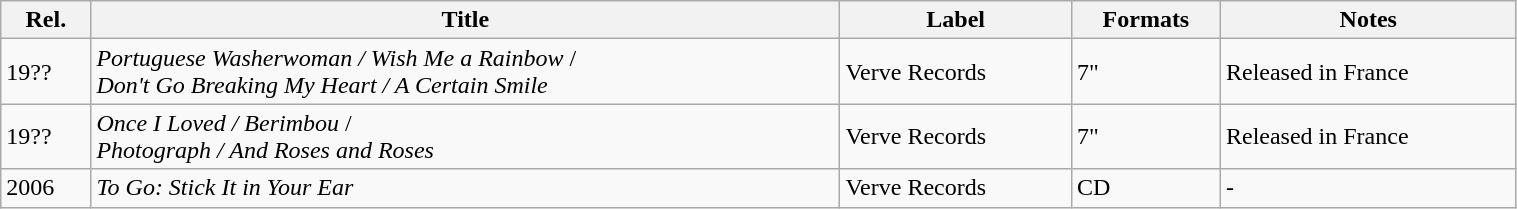<table class="wikitable sortable" style="width:80%;">
<tr>
<th>Rel.</th>
<th>Title</th>
<th>Label</th>
<th>Formats</th>
<th>Notes</th>
</tr>
<tr>
<td>19??</td>
<td><em>Portuguese Washerwoman / Wish Me a Rainbow</em> / <br><em>Don't Go Breaking My Heart / A Certain Smile</em></td>
<td>Verve Records</td>
<td>7"</td>
<td>Released in France</td>
</tr>
<tr>
<td>19??</td>
<td><em>Once I Loved / Berimbou</em> / <br><em>Photograph / And Roses and Roses</em></td>
<td>Verve Records</td>
<td>7"</td>
<td>Released in France</td>
</tr>
<tr>
<td>2006</td>
<td><em>To Go: Stick It in Your Ear</em></td>
<td>Verve Records</td>
<td>CD</td>
<td>-</td>
</tr>
</table>
